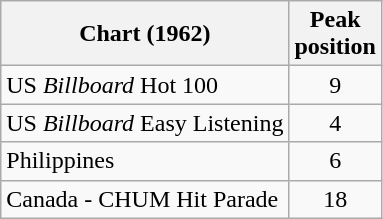<table class="wikitable">
<tr>
<th align="left">Chart (1962)</th>
<th style="text-align:center;">Peak<br>position</th>
</tr>
<tr>
<td align="left">US <em>Billboard</em> Hot 100</td>
<td style="text-align:center;">9</td>
</tr>
<tr>
<td align="left">US <em>Billboard</em> Easy Listening</td>
<td style="text-align:center;">4</td>
</tr>
<tr>
<td align="left">Philippines</td>
<td style="text-align:center;">6</td>
</tr>
<tr>
<td align="left">Canada - CHUM Hit Parade</td>
<td style="text-align:center;">18</td>
</tr>
</table>
